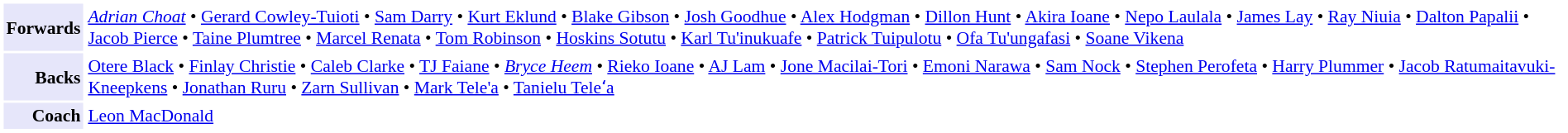<table cellpadding="2" style="border:1px solid white;font-size:90%">
<tr>
<td style="text-align:right;background:lavender"><strong>Forwards</strong></td>
<td style="text-align:left"><em><a href='#'>Adrian Choat</a></em> • <a href='#'>Gerard Cowley-Tuioti</a> • <a href='#'>Sam Darry</a> • <a href='#'>Kurt Eklund</a> • <a href='#'>Blake Gibson</a> • <a href='#'>Josh Goodhue</a> • <a href='#'>Alex Hodgman</a> • <a href='#'>Dillon Hunt</a> • <a href='#'>Akira Ioane</a> • <a href='#'>Nepo Laulala</a> • <a href='#'>James Lay</a> • <a href='#'>Ray Niuia</a> • <a href='#'>Dalton Papalii</a> • <a href='#'>Jacob Pierce</a> • <a href='#'>Taine Plumtree</a> • <a href='#'>Marcel Renata</a> • <a href='#'>Tom Robinson</a> • <a href='#'>Hoskins Sotutu</a> • <a href='#'>Karl Tu'inukuafe</a> • <a href='#'>Patrick Tuipulotu</a> • <a href='#'>Ofa Tu'ungafasi</a> • <a href='#'>Soane Vikena</a></td>
</tr>
<tr>
<td style="text-align:right;background:lavender"><strong>Backs</strong></td>
<td style="text-align:left"><a href='#'>Otere Black</a> • <a href='#'>Finlay Christie</a> • <a href='#'>Caleb Clarke</a> • <a href='#'>TJ Faiane</a> • <em><a href='#'>Bryce Heem</a></em> • <a href='#'>Rieko Ioane</a> • <a href='#'>AJ Lam</a> • <a href='#'>Jone Macilai-Tori</a> • <a href='#'>Emoni Narawa</a> • <a href='#'>Sam Nock</a> • <a href='#'>Stephen Perofeta</a> • <a href='#'>Harry Plummer</a> • <a href='#'>Jacob Ratumaitavuki-Kneepkens</a> • <a href='#'>Jonathan Ruru</a> • <a href='#'>Zarn Sullivan</a> • <a href='#'>Mark Tele'a</a> • <a href='#'>Tanielu Teleʻa</a></td>
</tr>
<tr>
<td style="text-align:right;background:lavender"><strong>Coach</strong></td>
<td style="text-align:left"><a href='#'>Leon MacDonald</a></td>
</tr>
</table>
